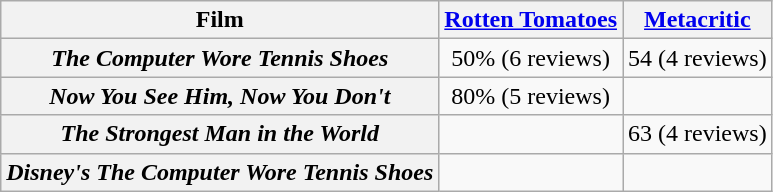<table class="wikitable plainrowheaders sortable" style="text-align: center">
<tr>
<th scope="col">Film</th>
<th scope="col"><a href='#'>Rotten Tomatoes</a></th>
<th scope="col"><a href='#'>Metacritic</a></th>
</tr>
<tr>
<th scope="row"><em>The Computer Wore Tennis Shoes</em></th>
<td>50% (6 reviews)</td>
<td>54 (4 reviews)</td>
</tr>
<tr>
<th scope="row"><em>Now You See Him, Now You Don't</em></th>
<td>80% (5 reviews)</td>
<td></td>
</tr>
<tr>
<th scope="row"><em>The Strongest Man in the World</em></th>
<td></td>
<td>63 (4 reviews)</td>
</tr>
<tr>
<th scope="row"><em>Disney's The Computer Wore Tennis Shoes</em></th>
<td></td>
<td></td>
</tr>
</table>
